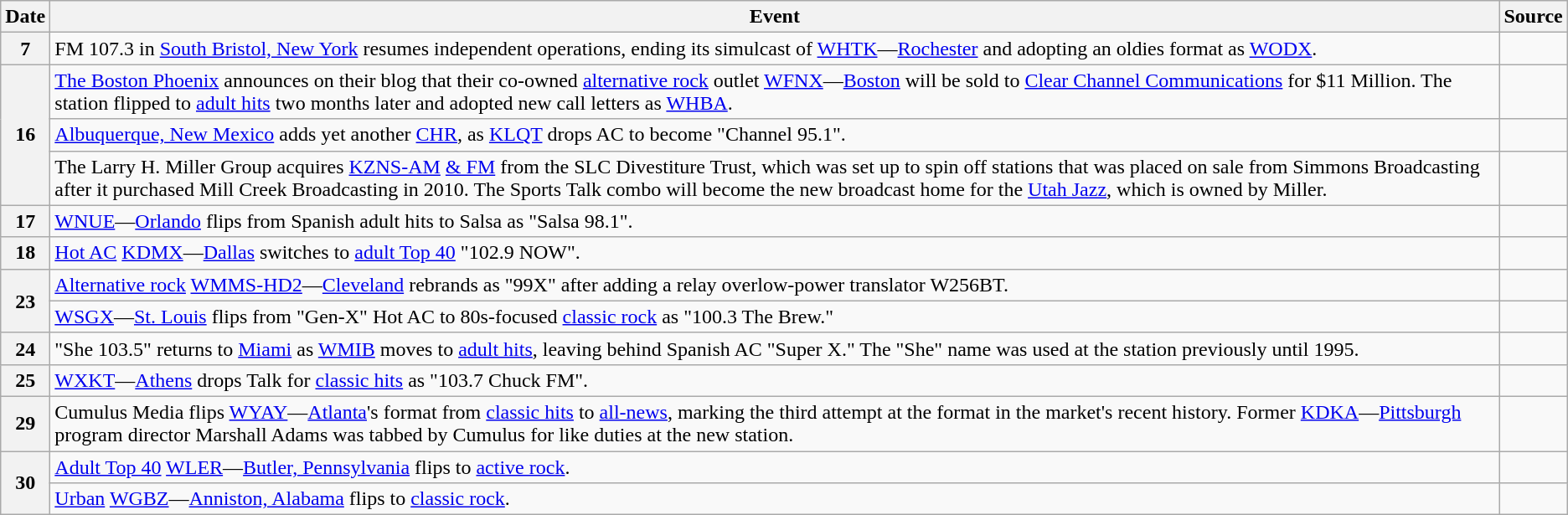<table class=wikitable>
<tr>
<th>Date</th>
<th>Event</th>
<th>Source</th>
</tr>
<tr>
<th>7</th>
<td>FM 107.3 in <a href='#'>South Bristol, New York</a> resumes independent operations, ending its simulcast of <a href='#'>WHTK</a>—<a href='#'>Rochester</a> and adopting an oldies format as <a href='#'>WODX</a>.</td>
<td></td>
</tr>
<tr>
<th rowspan="3">16</th>
<td><a href='#'>The Boston Phoenix</a> announces on their blog that their co-owned <a href='#'>alternative rock</a> outlet <a href='#'>WFNX</a>—<a href='#'>Boston</a> will be sold to <a href='#'>Clear Channel Communications</a> for $11 Million. The station flipped to <a href='#'>adult hits</a> two months later and adopted new call letters as <a href='#'>WHBA</a>.</td>
<td></td>
</tr>
<tr>
<td><a href='#'>Albuquerque, New Mexico</a> adds yet another <a href='#'>CHR</a>, as <a href='#'>KLQT</a> drops AC to become "Channel 95.1".</td>
<td></td>
</tr>
<tr>
<td>The Larry H. Miller Group acquires <a href='#'>KZNS-AM</a> <a href='#'>& FM</a> from the SLC Divestiture Trust, which was set up to spin off stations that was placed on sale from Simmons Broadcasting after it purchased Mill Creek Broadcasting in 2010. The Sports Talk combo will become the new broadcast home for the <a href='#'>Utah Jazz</a>, which is owned by Miller.</td>
<td></td>
</tr>
<tr>
<th>17</th>
<td><a href='#'>WNUE</a>—<a href='#'>Orlando</a> flips from Spanish adult hits to Salsa as "Salsa 98.1".</td>
<td></td>
</tr>
<tr>
<th>18</th>
<td><a href='#'>Hot AC</a> <a href='#'>KDMX</a>—<a href='#'>Dallas</a> switches to <a href='#'>adult Top 40</a> "102.9 NOW".</td>
<td></td>
</tr>
<tr>
<th rowspan="2">23</th>
<td><a href='#'>Alternative rock</a> <a href='#'>WMMS-HD2</a>—<a href='#'>Cleveland</a> rebrands as "99X" after adding a relay overlow-power translator W256BT.</td>
<td></td>
</tr>
<tr>
<td><a href='#'>WSGX</a>—<a href='#'>St. Louis</a> flips from "Gen-X" Hot AC to 80s-focused <a href='#'>classic rock</a> as "100.3 The Brew."</td>
<td></td>
</tr>
<tr>
<th>24</th>
<td>"She 103.5" returns to <a href='#'>Miami</a> as <a href='#'>WMIB</a> moves to <a href='#'>adult hits</a>, leaving behind Spanish AC "Super X." The "She" name was used at the station previously until 1995.</td>
<td></td>
</tr>
<tr>
<th>25</th>
<td><a href='#'>WXKT</a>—<a href='#'>Athens</a> drops Talk for <a href='#'>classic hits</a> as "103.7 Chuck FM".</td>
<td></td>
</tr>
<tr>
<th>29</th>
<td>Cumulus Media flips <a href='#'>WYAY</a>—<a href='#'>Atlanta</a>'s format from <a href='#'>classic hits</a> to <a href='#'>all-news</a>, marking the third attempt at the format in the market's recent history. Former <a href='#'>KDKA</a>—<a href='#'>Pittsburgh</a> program director Marshall Adams was tabbed by Cumulus for like duties at the new station.</td>
<td></td>
</tr>
<tr>
<th rowspan="2">30</th>
<td><a href='#'>Adult Top 40</a> <a href='#'>WLER</a>—<a href='#'>Butler, Pennsylvania</a> flips to <a href='#'>active rock</a>.</td>
<td></td>
</tr>
<tr>
<td><a href='#'>Urban</a> <a href='#'>WGBZ</a>—<a href='#'>Anniston, Alabama</a> flips to <a href='#'>classic rock</a>.</td>
<td></td>
</tr>
</table>
